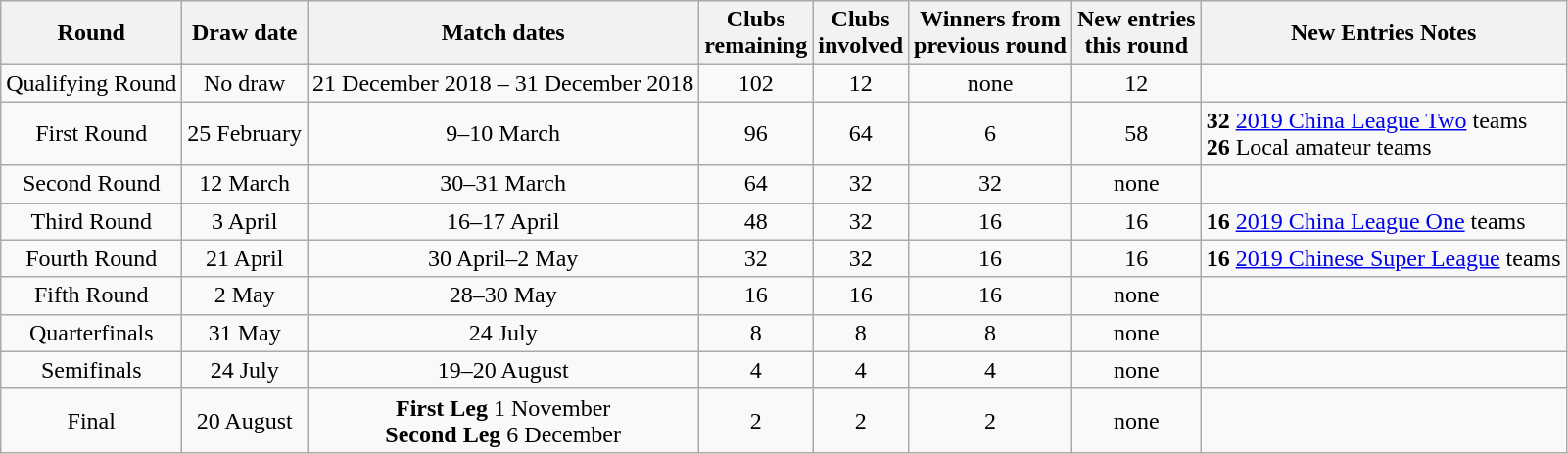<table class="wikitable">
<tr>
<th>Round</th>
<th>Draw date</th>
<th>Match dates</th>
<th>Clubs<br>remaining</th>
<th>Clubs<br>involved</th>
<th>Winners from<br>previous round</th>
<th>New entries<br>this round</th>
<th>New Entries Notes</th>
</tr>
<tr align=center>
<td>Qualifying Round</td>
<td>No draw</td>
<td>21 December 2018 – 31 December 2018</td>
<td>102</td>
<td>12</td>
<td>none</td>
<td>12</td>
<td align=left></td>
</tr>
<tr align=center>
<td>First Round</td>
<td>25 February</td>
<td>9–10 March</td>
<td>96</td>
<td>64</td>
<td>6</td>
<td>58</td>
<td align=left><strong>32</strong> <a href='#'>2019 China League Two</a> teams <br> <strong>26</strong> Local amateur teams</td>
</tr>
<tr align=center>
<td>Second Round</td>
<td>12 March</td>
<td>30–31 March</td>
<td>64</td>
<td>32</td>
<td>32</td>
<td>none</td>
<td align=left></td>
</tr>
<tr align=center>
<td>Third Round</td>
<td>3 April</td>
<td>16–17 April</td>
<td>48</td>
<td>32</td>
<td>16</td>
<td>16</td>
<td align=left><strong>16</strong> <a href='#'>2019 China League One</a> teams</td>
</tr>
<tr align=center>
<td>Fourth Round</td>
<td>21 April</td>
<td>30 April–2 May</td>
<td>32</td>
<td>32</td>
<td>16</td>
<td>16</td>
<td align=left><strong>16</strong> <a href='#'>2019 Chinese Super League</a> teams</td>
</tr>
<tr align=center>
<td>Fifth Round</td>
<td>2 May</td>
<td>28–30 May</td>
<td>16</td>
<td>16</td>
<td>16</td>
<td>none</td>
<td align=left></td>
</tr>
<tr align=center>
<td>Quarterfinals</td>
<td>31 May</td>
<td>24 July</td>
<td>8</td>
<td>8</td>
<td>8</td>
<td>none</td>
<td align=left></td>
</tr>
<tr align=center>
<td>Semifinals</td>
<td>24 July</td>
<td>19–20 August</td>
<td>4</td>
<td>4</td>
<td>4</td>
<td>none</td>
<td align=left></td>
</tr>
<tr align=center>
<td>Final</td>
<td>20 August</td>
<td><strong>First Leg</strong> 1 November <br><strong>Second Leg</strong> 6 December</td>
<td>2</td>
<td>2</td>
<td>2</td>
<td>none</td>
<td align=left></td>
</tr>
</table>
